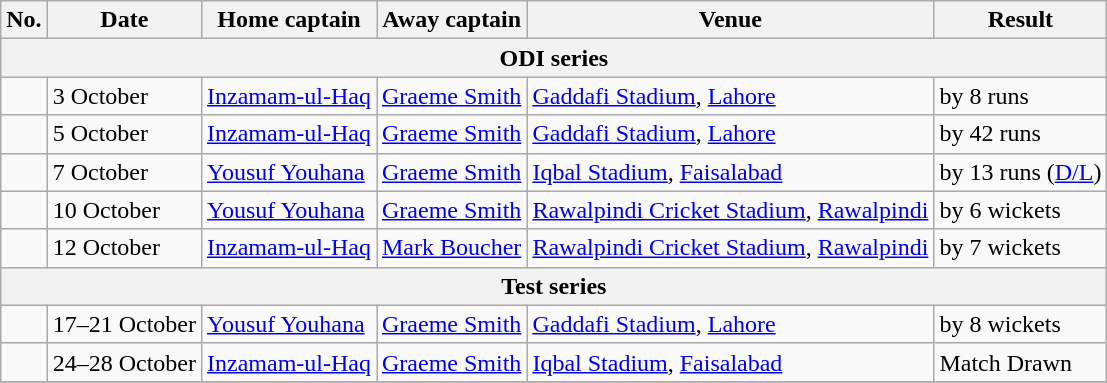<table class="wikitable">
<tr>
<th>No.</th>
<th>Date</th>
<th>Home captain</th>
<th>Away captain</th>
<th>Venue</th>
<th>Result</th>
</tr>
<tr>
<th colspan="6">ODI series</th>
</tr>
<tr>
<td></td>
<td>3 October</td>
<td><a href='#'>Inzamam-ul-Haq</a></td>
<td><a href='#'>Graeme Smith</a></td>
<td><a href='#'>Gaddafi Stadium</a>, <a href='#'>Lahore</a></td>
<td> by 8 runs</td>
</tr>
<tr>
<td></td>
<td>5 October</td>
<td><a href='#'>Inzamam-ul-Haq</a></td>
<td><a href='#'>Graeme Smith</a></td>
<td><a href='#'>Gaddafi Stadium</a>, <a href='#'>Lahore</a></td>
<td> by 42 runs</td>
</tr>
<tr>
<td></td>
<td>7 October</td>
<td><a href='#'>Yousuf Youhana</a></td>
<td><a href='#'>Graeme Smith</a></td>
<td><a href='#'>Iqbal Stadium</a>, <a href='#'>Faisalabad</a></td>
<td> by 13 runs (<a href='#'>D/L</a>)</td>
</tr>
<tr>
<td></td>
<td>10 October</td>
<td><a href='#'>Yousuf Youhana</a></td>
<td><a href='#'>Graeme Smith</a></td>
<td><a href='#'>Rawalpindi Cricket Stadium</a>, <a href='#'>Rawalpindi</a></td>
<td> by 6 wickets</td>
</tr>
<tr>
<td></td>
<td>12 October</td>
<td><a href='#'>Inzamam-ul-Haq</a></td>
<td><a href='#'>Mark Boucher</a></td>
<td><a href='#'>Rawalpindi Cricket Stadium</a>, <a href='#'>Rawalpindi</a></td>
<td> by 7 wickets</td>
</tr>
<tr>
<th colspan="6">Test series</th>
</tr>
<tr>
<td></td>
<td>17–21 October</td>
<td><a href='#'>Yousuf Youhana</a></td>
<td><a href='#'>Graeme Smith</a></td>
<td><a href='#'>Gaddafi Stadium</a>, <a href='#'>Lahore</a></td>
<td> by 8 wickets</td>
</tr>
<tr>
<td></td>
<td>24–28 October</td>
<td><a href='#'>Inzamam-ul-Haq</a></td>
<td><a href='#'>Graeme Smith</a></td>
<td><a href='#'>Iqbal Stadium</a>, <a href='#'>Faisalabad</a></td>
<td>Match Drawn</td>
</tr>
<tr>
</tr>
</table>
